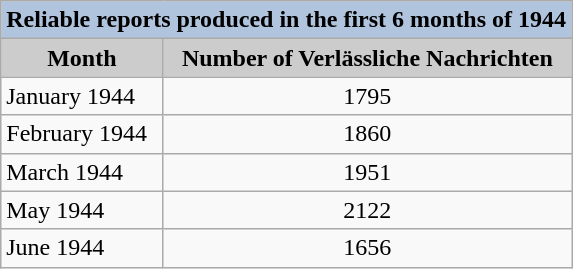<table class="wikitable">
<tr>
<th colspan=5 style="background:LightSteelBlue"><strong>Reliable reports produced in the first 6 months of 1944</strong></th>
</tr>
<tr>
<th style="text-align: center;background:#ccc">Month</th>
<th style="text-align: center;background:#ccc">Number of Verlässliche Nachrichten</th>
</tr>
<tr>
<td>January 1944</td>
<td style="text-align: center;">1795</td>
</tr>
<tr>
<td>February 1944</td>
<td style="text-align: center;">1860</td>
</tr>
<tr>
<td>March 1944</td>
<td style="text-align: center;">1951</td>
</tr>
<tr>
<td>May 1944</td>
<td style="text-align: center;">2122</td>
</tr>
<tr>
<td>June 1944</td>
<td style="text-align: center;">1656</td>
</tr>
</table>
